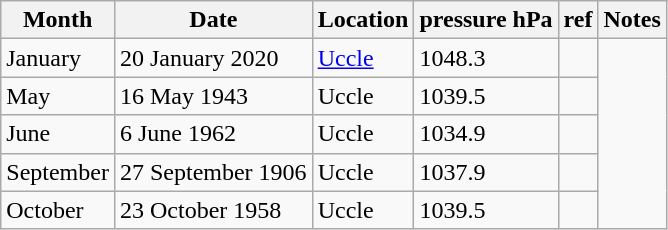<table class="wikitable sortable">
<tr>
<th>Month</th>
<th>Date</th>
<th class="unsortable">Location</th>
<th>pressure hPa</th>
<th class="unsortable">ref</th>
<th class="unsortable">Notes</th>
</tr>
<tr>
<td>January</td>
<td>20 January 2020</td>
<td><a href='#'>Uccle</a></td>
<td>1048.3</td>
<td></td>
</tr>
<tr>
<td>May</td>
<td>16 May 1943</td>
<td>Uccle</td>
<td>1039.5</td>
<td></td>
</tr>
<tr>
<td>June</td>
<td>6 June 1962</td>
<td>Uccle</td>
<td>1034.9</td>
<td></td>
</tr>
<tr>
<td>September</td>
<td>27 September 1906</td>
<td>Uccle</td>
<td>1037.9</td>
<td><br></td>
</tr>
<tr>
<td>October</td>
<td>23 October 1958</td>
<td>Uccle</td>
<td>1039.5</td>
<td></td>
</tr>
</table>
